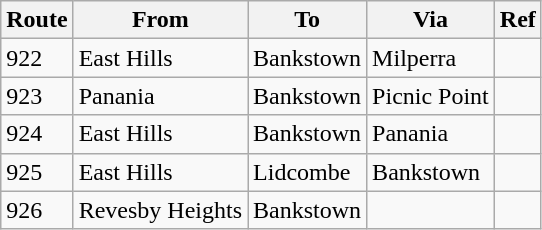<table class="wikitable">
<tr>
<th>Route</th>
<th>From</th>
<th>To</th>
<th>Via</th>
<th>Ref</th>
</tr>
<tr>
<td>922</td>
<td>East Hills</td>
<td>Bankstown</td>
<td>Milperra</td>
<td></td>
</tr>
<tr>
<td>923</td>
<td>Panania</td>
<td>Bankstown</td>
<td>Picnic Point</td>
<td></td>
</tr>
<tr>
<td>924</td>
<td>East Hills</td>
<td>Bankstown</td>
<td>Panania</td>
<td></td>
</tr>
<tr>
<td>925</td>
<td>East Hills</td>
<td>Lidcombe</td>
<td>Bankstown</td>
<td></td>
</tr>
<tr>
<td>926</td>
<td>Revesby Heights</td>
<td>Bankstown</td>
<td></td>
<td></td>
</tr>
</table>
